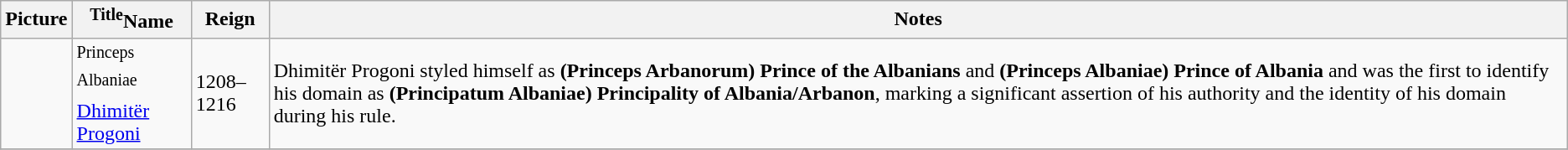<table class="wikitable">
<tr ->
<th>Picture</th>
<th><sup>Title</sup>Name</th>
<th>Reign</th>
<th>Notes</th>
</tr>
<tr ->
<td></td>
<td><sup>Princeps Albaniae </sup><br><a href='#'>Dhimitër Progoni</a></td>
<td>1208–1216</td>
<td>Dhimitër Progoni styled himself as <strong>(Princeps Arbanorum) Prince of the Albanians</strong> and <strong>(Princeps Albaniae) Prince of Albania</strong> and was the first to identify his domain as <strong>(Principatum Albaniae) Principality of Albania/Arbanon</strong>, marking a significant assertion of his authority and the identity of his domain during his rule.</td>
</tr>
<tr ->
</tr>
</table>
